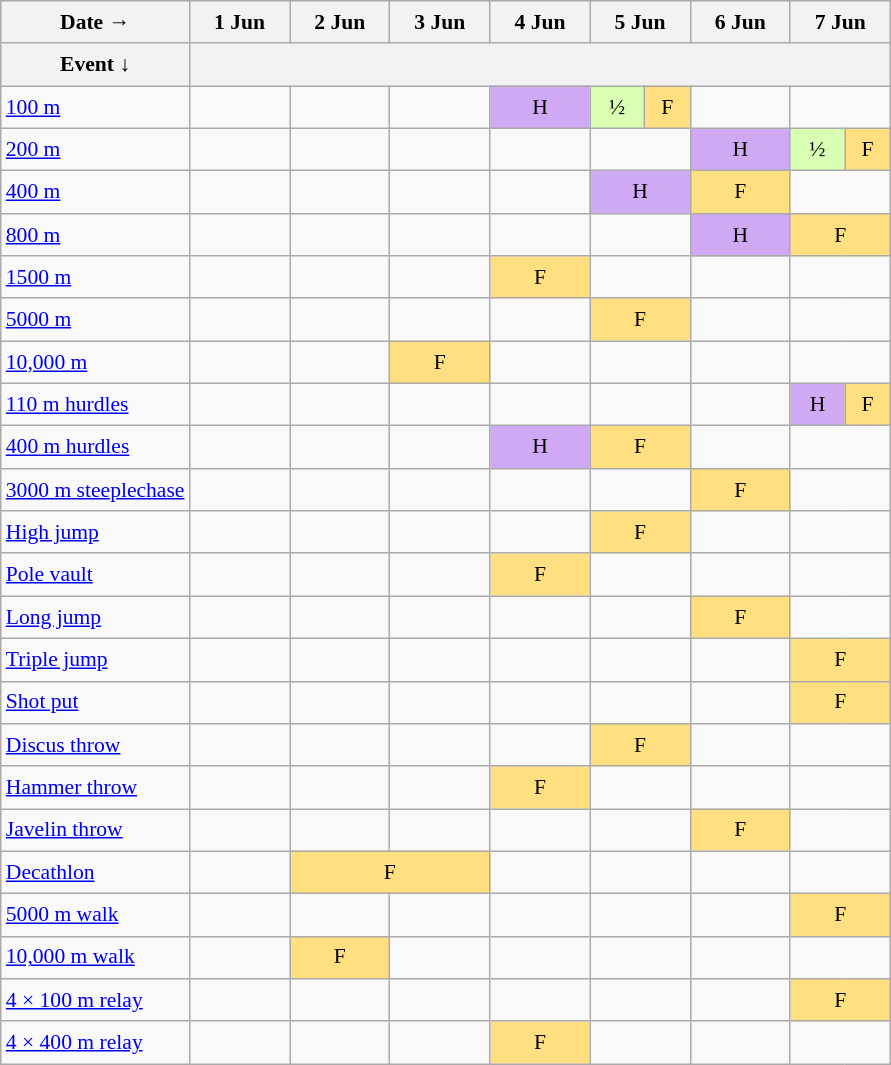<table class="wikitable mw-datatable" style="font-size:90%; line-height:1.5em;">
<tr align=center>
<th>Date →</th>
<th width=60px>1 Jun</th>
<th width=60px>2 Jun</th>
<th width=60px>3 Jun</th>
<th width=60px>4 Jun</th>
<th width=60px colspan=2>5 Jun</th>
<th width=60px>6 Jun</th>
<th width=60px colspan=2>7 Jun</th>
</tr>
<tr>
<th>Event ↓</th>
<th colspan=9></th>
</tr>
<tr align=center>
<td align=left><a href='#'>100 m</a></td>
<td></td>
<td></td>
<td></td>
<td bgcolor="#D0A9F5">H</td>
<td bgcolor="#D9FFB2">½</td>
<td bgcolor="#FFDF80">F</td>
<td></td>
<td colspan=2></td>
</tr>
<tr align=center>
<td align=left><a href='#'>200 m</a></td>
<td></td>
<td></td>
<td></td>
<td></td>
<td colspan=2></td>
<td bgcolor="#D0A9F5">H</td>
<td bgcolor="#D9FFB2">½</td>
<td bgcolor="#FFDF80">F</td>
</tr>
<tr align=center>
<td align=left><a href='#'>400 m</a></td>
<td></td>
<td></td>
<td></td>
<td></td>
<td bgcolor="#D0A9F5" colspan=2>H</td>
<td bgcolor="#FFDF80">F</td>
<td colspan=2></td>
</tr>
<tr align=center>
<td align=left><a href='#'>800 m</a></td>
<td></td>
<td></td>
<td></td>
<td></td>
<td colspan=2></td>
<td bgcolor="#D0A9F5">H</td>
<td bgcolor="#FFDF80" colspan=2>F</td>
</tr>
<tr align=center>
<td align=left><a href='#'>1500 m</a></td>
<td></td>
<td></td>
<td></td>
<td bgcolor="#FFDF80">F</td>
<td colspan=2></td>
<td></td>
<td colspan=2></td>
</tr>
<tr align=center>
<td align=left><a href='#'>5000 m</a></td>
<td></td>
<td></td>
<td></td>
<td></td>
<td bgcolor="#FFDF80" colspan=2>F</td>
<td></td>
<td colspan=2></td>
</tr>
<tr align=center>
<td align=left><a href='#'>10,000 m</a></td>
<td></td>
<td></td>
<td bgcolor="#FFDF80">F</td>
<td></td>
<td colspan=2></td>
<td></td>
<td colspan=2></td>
</tr>
<tr align=center>
<td align=left><a href='#'>110 m hurdles</a></td>
<td></td>
<td></td>
<td></td>
<td></td>
<td colspan=2></td>
<td></td>
<td bgcolor="#D0A9F5">H</td>
<td bgcolor="#FFDF80">F</td>
</tr>
<tr align=center>
<td align=left><a href='#'>400 m hurdles</a></td>
<td></td>
<td></td>
<td></td>
<td bgcolor="#D0A9F5">H</td>
<td bgcolor="#FFDF80" colspan=2>F</td>
<td></td>
<td colspan=2></td>
</tr>
<tr align=center>
<td align=left><a href='#'>3000 m steeplechase</a></td>
<td></td>
<td></td>
<td></td>
<td></td>
<td colspan=2></td>
<td bgcolor="#FFDF80">F</td>
<td colspan=2></td>
</tr>
<tr align=center>
<td align=left><a href='#'>High jump</a></td>
<td></td>
<td></td>
<td></td>
<td></td>
<td bgcolor="#FFDF80" colspan=2>F</td>
<td></td>
<td colspan=2></td>
</tr>
<tr align=center>
<td align=left><a href='#'>Pole vault</a></td>
<td></td>
<td></td>
<td></td>
<td bgcolor="#FFDF80">F</td>
<td colspan=2></td>
<td></td>
<td colspan=2></td>
</tr>
<tr align=center>
<td align=left><a href='#'>Long jump</a></td>
<td></td>
<td></td>
<td></td>
<td></td>
<td colspan=2></td>
<td bgcolor="#FFDF80">F</td>
<td colspan=2></td>
</tr>
<tr align=center>
<td align=left><a href='#'>Triple jump</a></td>
<td></td>
<td></td>
<td></td>
<td></td>
<td colspan=2></td>
<td></td>
<td bgcolor="#FFDF80" colspan=2>F</td>
</tr>
<tr align=center>
<td align=left><a href='#'>Shot put</a></td>
<td></td>
<td></td>
<td></td>
<td></td>
<td colspan=2></td>
<td></td>
<td bgcolor="#FFDF80" colspan=2>F</td>
</tr>
<tr align=center>
<td align=left><a href='#'>Discus throw</a></td>
<td></td>
<td></td>
<td></td>
<td></td>
<td bgcolor="#FFDF80" colspan=2>F</td>
<td></td>
<td colspan=2></td>
</tr>
<tr align=center>
<td align=left><a href='#'>Hammer throw</a></td>
<td></td>
<td></td>
<td></td>
<td bgcolor="#FFDF80">F</td>
<td colspan=2></td>
<td></td>
<td colspan=2></td>
</tr>
<tr align=center>
<td align=left><a href='#'>Javelin throw</a></td>
<td></td>
<td></td>
<td></td>
<td></td>
<td colspan=2></td>
<td bgcolor="#FFDF80">F</td>
<td colspan=2></td>
</tr>
<tr align=center>
<td align=left><a href='#'>Decathlon</a></td>
<td></td>
<td bgcolor="#FFDF80" colspan=2>F</td>
<td></td>
<td colspan=2></td>
<td></td>
<td colspan=2></td>
</tr>
<tr align=center>
<td align=left><a href='#'>5000 m walk</a></td>
<td></td>
<td></td>
<td></td>
<td></td>
<td colspan=2></td>
<td></td>
<td bgcolor="#FFDF80" colspan=2>F</td>
</tr>
<tr align=center>
<td align=left><a href='#'>10,000 m walk</a></td>
<td></td>
<td bgcolor="#FFDF80">F</td>
<td></td>
<td></td>
<td colspan=2></td>
<td></td>
<td colspan=2></td>
</tr>
<tr align=center>
<td align=left><a href='#'>4 × 100 m relay</a></td>
<td></td>
<td></td>
<td></td>
<td></td>
<td colspan=2></td>
<td></td>
<td bgcolor="#FFDF80" colspan=2>F</td>
</tr>
<tr align=center>
<td align=left><a href='#'>4 × 400 m relay</a></td>
<td></td>
<td></td>
<td></td>
<td bgcolor="#FFDF80">F</td>
<td colspan=2></td>
<td></td>
<td colspan=2></td>
</tr>
</table>
